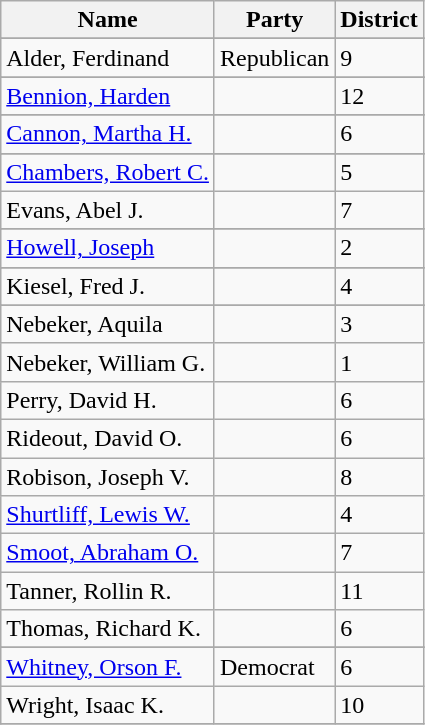<table class="wikitable">
<tr>
<th>Name</th>
<th>Party</th>
<th>District</th>
</tr>
<tr>
</tr>
<tr>
<td>Alder, Ferdinand</td>
<td>Republican</td>
<td>9</td>
</tr>
<tr>
</tr>
<tr>
<td><a href='#'>Bennion, Harden</a></td>
<td></td>
<td>12</td>
</tr>
<tr>
</tr>
<tr>
<td><a href='#'>Cannon, Martha H.</a></td>
<td></td>
<td>6</td>
</tr>
<tr>
</tr>
<tr>
<td><a href='#'>Chambers, Robert C.</a></td>
<td></td>
<td>5</td>
</tr>
<tr>
<td>Evans, Abel J.</td>
<td></td>
<td>7</td>
</tr>
<tr>
</tr>
<tr>
<td><a href='#'>Howell, Joseph</a></td>
<td></td>
<td>2</td>
</tr>
<tr>
</tr>
<tr>
<td>Kiesel, Fred J.</td>
<td></td>
<td>4</td>
</tr>
<tr>
</tr>
<tr>
<td>Nebeker, Aquila</td>
<td></td>
<td>3</td>
</tr>
<tr>
<td>Nebeker, William G.</td>
<td></td>
<td>1</td>
</tr>
<tr>
<td>Perry, David H.</td>
<td></td>
<td>6</td>
</tr>
<tr>
<td>Rideout, David O.</td>
<td></td>
<td>6</td>
</tr>
<tr>
<td>Robison, Joseph V.</td>
<td></td>
<td>8</td>
</tr>
<tr>
<td><a href='#'>Shurtliff, Lewis W.</a></td>
<td></td>
<td>4</td>
</tr>
<tr>
<td><a href='#'>Smoot, Abraham O.</a></td>
<td></td>
<td>7</td>
</tr>
<tr>
<td>Tanner, Rollin R.</td>
<td></td>
<td>11</td>
</tr>
<tr>
<td>Thomas, Richard K.</td>
<td></td>
<td>6</td>
</tr>
<tr>
</tr>
<tr>
<td><a href='#'>Whitney, Orson F.</a></td>
<td>Democrat</td>
<td>6</td>
</tr>
<tr>
<td>Wright, Isaac K.</td>
<td></td>
<td>10</td>
</tr>
<tr>
</tr>
</table>
